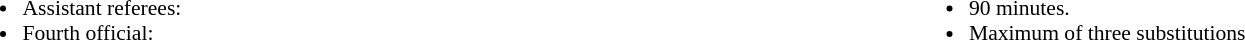<table style="width:100%; font-size:90%">
<tr>
<td style="width:50%; vertical-align:top"><br><ul><li>Assistant referees:</li><li>Fourth official:</li></ul></td>
<td style="width:50%; vertical-align:top"><br><ul><li>90 minutes.</li><li>Maximum of three substitutions</li></ul></td>
</tr>
</table>
